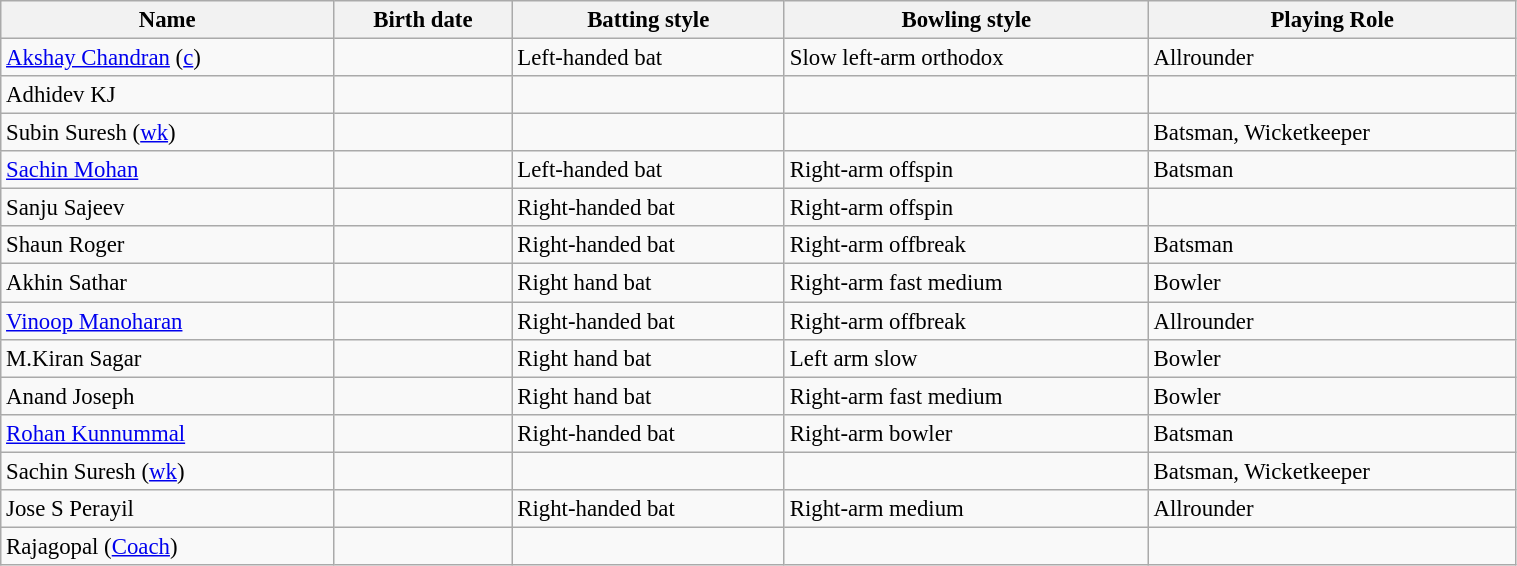<table class="wikitable sortable" style="font-size:95%;" width="80%">
<tr>
<th align=center>Name</th>
<th align=center>Birth date</th>
<th align=center>Batting style</th>
<th align=center>Bowling style</th>
<th align=center>Playing Role</th>
</tr>
<tr>
<td><a href='#'>Akshay Chandran</a> (<a href='#'>c</a>)</td>
<td></td>
<td>Left-handed bat</td>
<td>Slow left-arm orthodox</td>
<td>Allrounder</td>
</tr>
<tr>
<td>Adhidev KJ</td>
<td></td>
<td></td>
<td></td>
<td></td>
</tr>
<tr>
<td>Subin Suresh (<a href='#'>wk</a>)</td>
<td></td>
<td></td>
<td></td>
<td>Batsman, Wicketkeeper</td>
</tr>
<tr>
<td><a href='#'>Sachin Mohan</a></td>
<td></td>
<td>Left-handed bat</td>
<td>Right-arm offspin</td>
<td>Batsman</td>
</tr>
<tr>
<td>Sanju Sajeev</td>
<td></td>
<td>Right-handed bat</td>
<td>Right-arm offspin</td>
<td></td>
</tr>
<tr>
<td>Shaun Roger</td>
<td></td>
<td>Right-handed bat</td>
<td>Right-arm offbreak</td>
<td>Batsman</td>
</tr>
<tr>
<td>Akhin Sathar</td>
<td></td>
<td>Right hand bat</td>
<td>Right-arm fast medium</td>
<td>Bowler</td>
</tr>
<tr>
<td><a href='#'>Vinoop Manoharan</a></td>
<td></td>
<td>Right-handed bat</td>
<td>Right-arm offbreak</td>
<td>Allrounder</td>
</tr>
<tr>
<td>M.Kiran Sagar</td>
<td></td>
<td>Right hand bat</td>
<td>Left arm slow</td>
<td>Bowler</td>
</tr>
<tr>
<td>Anand Joseph</td>
<td></td>
<td>Right hand bat</td>
<td>Right-arm fast medium</td>
<td>Bowler</td>
</tr>
<tr>
<td><a href='#'>Rohan Kunnummal</a></td>
<td></td>
<td>Right-handed bat</td>
<td>Right-arm bowler</td>
<td>Batsman</td>
</tr>
<tr>
<td>Sachin Suresh (<a href='#'>wk</a>)</td>
<td></td>
<td></td>
<td></td>
<td>Batsman, Wicketkeeper</td>
</tr>
<tr>
<td>Jose S Perayil</td>
<td></td>
<td>Right-handed bat</td>
<td>Right-arm medium</td>
<td>Allrounder</td>
</tr>
<tr>
<td>Rajagopal (<a href='#'>Coach</a>)</td>
<td></td>
<td></td>
<td></td>
<td></td>
</tr>
</table>
